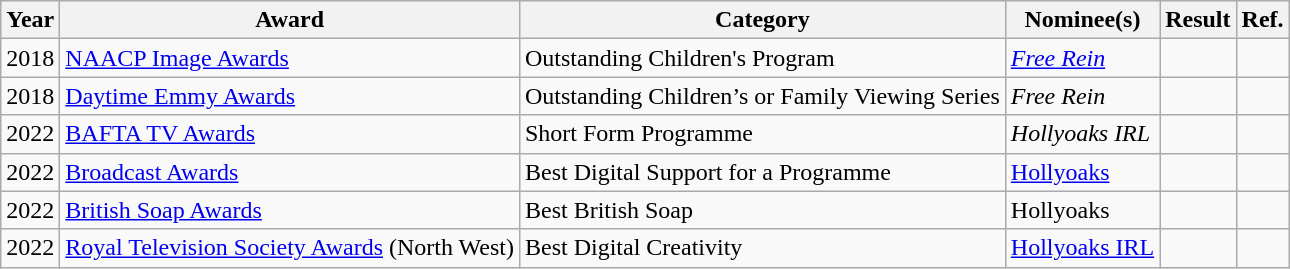<table class="wikitable">
<tr>
<th>Year</th>
<th>Award</th>
<th>Category</th>
<th>Nominee(s)</th>
<th>Result</th>
<th>Ref.</th>
</tr>
<tr>
<td>2018</td>
<td><a href='#'>NAACP Image Awards</a></td>
<td>Outstanding Children's Program</td>
<td><em><a href='#'>Free Rein</a></em></td>
<td></td>
<td ! align="center"></td>
</tr>
<tr>
<td>2018</td>
<td><a href='#'>Daytime Emmy Awards</a></td>
<td>Outstanding Children’s or Family Viewing Series</td>
<td><em>Free Rein</em></td>
<td></td>
<td ! align="center"></td>
</tr>
<tr>
<td>2022</td>
<td><a href='#'>BAFTA TV Awards</a></td>
<td>Short Form Programme</td>
<td><em>Hollyoaks IRL</em></td>
<td></td>
<td ! align="center"></td>
</tr>
<tr>
<td>2022</td>
<td><a href='#'>Broadcast Awards</a></td>
<td>Best Digital Support for a Programme</td>
<td><a href='#'>Hollyoaks</a></td>
<td></td>
<td ! align="center"></td>
</tr>
<tr>
<td>2022</td>
<td><a href='#'>British Soap Awards</a></td>
<td>Best British Soap</td>
<td>Hollyoaks</td>
<td></td>
<td ! align="center"></td>
</tr>
<tr>
<td>2022</td>
<td><a href='#'>Royal Television Society Awards</a> (North West)</td>
<td>Best Digital Creativity</td>
<td><a href='#'>Hollyoaks IRL</a></td>
<td></td>
<td ! align="center"></td>
</tr>
</table>
